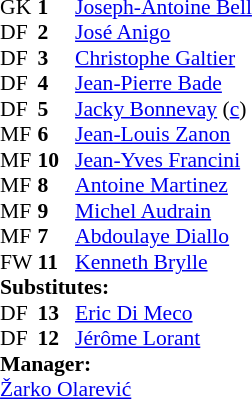<table style="font-size: 90%" cellspacing="0" cellpadding="0" align=center>
<tr>
<td colspan=4></td>
</tr>
<tr>
<th width=25></th>
<th width=25></th>
</tr>
<tr>
<td>GK</td>
<td><strong>1</strong></td>
<td> <a href='#'>Joseph-Antoine Bell</a></td>
</tr>
<tr>
<td>DF</td>
<td><strong>2</strong></td>
<td> <a href='#'>José Anigo</a></td>
</tr>
<tr>
<td>DF</td>
<td><strong>3</strong></td>
<td> <a href='#'>Christophe Galtier</a></td>
</tr>
<tr>
<td>DF</td>
<td><strong>4</strong></td>
<td> <a href='#'>Jean-Pierre Bade</a></td>
</tr>
<tr>
<td>DF</td>
<td><strong>5</strong></td>
<td> <a href='#'>Jacky Bonnevay</a> (<a href='#'>c</a>)</td>
</tr>
<tr>
<td>MF</td>
<td><strong>6</strong></td>
<td> <a href='#'>Jean-Louis Zanon</a></td>
<td></td>
<td></td>
</tr>
<tr>
<td>MF</td>
<td><strong>10</strong></td>
<td> <a href='#'>Jean-Yves Francini</a></td>
</tr>
<tr>
<td>MF</td>
<td><strong>8</strong></td>
<td> <a href='#'>Antoine Martinez</a></td>
</tr>
<tr>
<td>MF</td>
<td><strong>9</strong></td>
<td> <a href='#'>Michel Audrain</a></td>
<td></td>
<td></td>
</tr>
<tr>
<td>MF</td>
<td><strong>7</strong></td>
<td> <a href='#'>Abdoulaye Diallo</a></td>
</tr>
<tr>
<td>FW</td>
<td><strong>11</strong></td>
<td> <a href='#'>Kenneth Brylle</a></td>
</tr>
<tr>
<td colspan=3><strong>Substitutes:</strong></td>
</tr>
<tr>
<td>DF</td>
<td><strong>13</strong></td>
<td> <a href='#'>Eric Di Meco</a></td>
<td></td>
<td></td>
</tr>
<tr>
<td>DF</td>
<td><strong>12</strong></td>
<td> <a href='#'>Jérôme Lorant</a></td>
<td></td>
<td></td>
</tr>
<tr>
<td colspan=3><strong>Manager:</strong></td>
</tr>
<tr>
<td colspan=4> <a href='#'>Žarko Olarević</a></td>
</tr>
</table>
